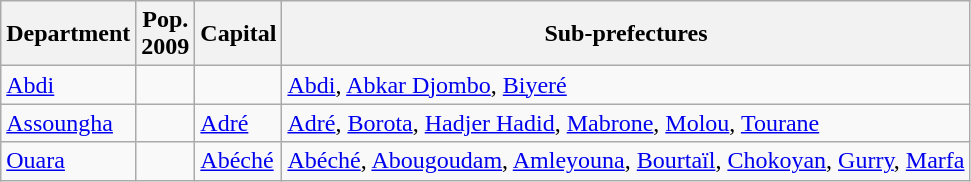<table class="wikitable">
<tr>
<th>Department</th>
<th>Pop.<br>2009</th>
<th>Capital</th>
<th>Sub-prefectures</th>
</tr>
<tr>
<td><a href='#'>Abdi</a></td>
<td align="right"></td>
<td></td>
<td><a href='#'>Abdi</a>, <a href='#'>Abkar Djombo</a>, <a href='#'>Biyeré</a></td>
</tr>
<tr>
<td><a href='#'>Assoungha</a></td>
<td align="right"></td>
<td><a href='#'>Adré</a></td>
<td><a href='#'>Adré</a>, <a href='#'>Borota</a>, <a href='#'>Hadjer Hadid</a>, <a href='#'>Mabrone</a>, <a href='#'>Molou</a>, <a href='#'>Tourane</a></td>
</tr>
<tr>
<td><a href='#'>Ouara</a></td>
<td align="right"></td>
<td><a href='#'>Abéché</a></td>
<td><a href='#'>Abéché</a>, <a href='#'>Abougoudam</a>, <a href='#'>Amleyouna</a>, <a href='#'>Bourtaïl</a>, <a href='#'>Chokoyan</a>, <a href='#'>Gurry</a>, <a href='#'>Marfa</a></td>
</tr>
</table>
